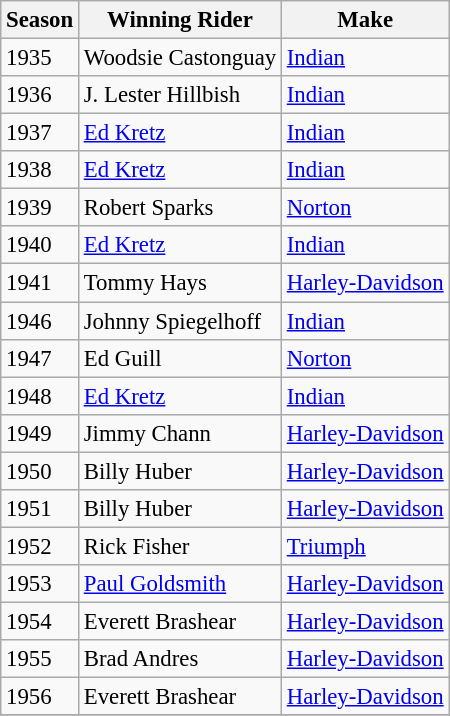<table class="wikitable" style="font-size: 95%;">
<tr>
<th>Season</th>
<th>Winning Rider</th>
<th>Make</th>
</tr>
<tr>
<td>1935</td>
<td>Woodsie Castonguay</td>
<td><a href='#'>Indian</a></td>
</tr>
<tr>
<td>1936</td>
<td>J. Lester Hillbish</td>
<td><a href='#'>Indian</a></td>
</tr>
<tr>
<td>1937</td>
<td><a href='#'>Ed Kretz</a></td>
<td><a href='#'>Indian</a></td>
</tr>
<tr>
<td>1938</td>
<td><a href='#'>Ed Kretz</a></td>
<td><a href='#'>Indian</a></td>
</tr>
<tr>
<td>1939</td>
<td>Robert Sparks</td>
<td><a href='#'>Norton</a></td>
</tr>
<tr>
<td>1940</td>
<td><a href='#'>Ed Kretz</a></td>
<td><a href='#'>Indian</a></td>
</tr>
<tr>
<td>1941</td>
<td>Tommy Hays</td>
<td><a href='#'>Harley-Davidson</a></td>
</tr>
<tr>
<td>1946</td>
<td>Johnny Spiegelhoff</td>
<td><a href='#'>Indian</a></td>
</tr>
<tr>
<td>1947</td>
<td>Ed Guill</td>
<td><a href='#'>Norton</a></td>
</tr>
<tr>
<td>1948</td>
<td><a href='#'>Ed Kretz</a></td>
<td><a href='#'>Indian</a></td>
</tr>
<tr>
<td>1949</td>
<td>Jimmy Chann</td>
<td><a href='#'>Harley-Davidson</a></td>
</tr>
<tr>
<td>1950</td>
<td>Billy Huber</td>
<td><a href='#'>Harley-Davidson</a></td>
</tr>
<tr>
<td>1951</td>
<td>Billy Huber</td>
<td><a href='#'>Harley-Davidson</a></td>
</tr>
<tr>
<td>1952</td>
<td>Rick Fisher</td>
<td><a href='#'>Triumph</a></td>
</tr>
<tr>
<td>1953</td>
<td><a href='#'>Paul Goldsmith</a></td>
<td><a href='#'>Harley-Davidson</a></td>
</tr>
<tr>
<td>1954</td>
<td>Everett Brashear</td>
<td><a href='#'>Harley-Davidson</a></td>
</tr>
<tr>
<td>1955</td>
<td>Brad Andres</td>
<td><a href='#'>Harley-Davidson</a></td>
</tr>
<tr>
<td>1956</td>
<td>Everett Brashear</td>
<td><a href='#'>Harley-Davidson</a></td>
</tr>
<tr>
</tr>
</table>
